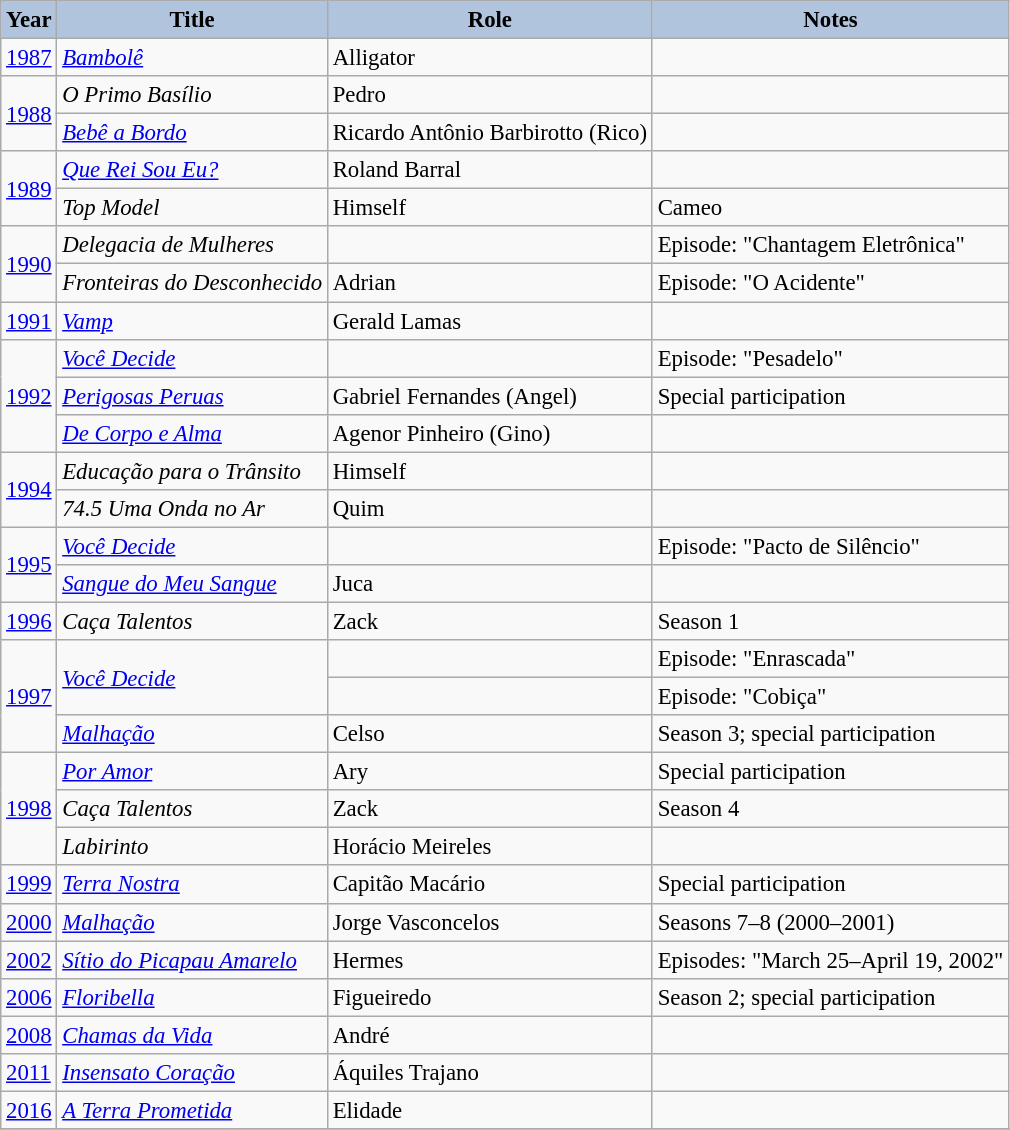<table class="wikitable" style="font-size:95%;">
<tr>
<th style="background:#B0C4DE;">Year</th>
<th style="background:#B0C4DE;">Title</th>
<th style="background:#B0C4DE;">Role</th>
<th style="background:#B0C4DE;">Notes</th>
</tr>
<tr>
<td><a href='#'>1987</a></td>
<td><em><a href='#'>Bambolê</a></em></td>
<td>Alligator</td>
<td></td>
</tr>
<tr>
<td rowspan="2"><a href='#'>1988</a></td>
<td><em>O Primo Basílio</em></td>
<td>Pedro</td>
<td></td>
</tr>
<tr>
<td><em><a href='#'>Bebê a Bordo</a></em></td>
<td>Ricardo Antônio Barbirotto (Rico)</td>
<td></td>
</tr>
<tr>
<td rowspan="2"><a href='#'>1989</a></td>
<td><em><a href='#'>Que Rei Sou Eu?</a></em></td>
<td>Roland Barral</td>
<td></td>
</tr>
<tr>
<td><em>Top Model</em></td>
<td>Himself</td>
<td>Cameo</td>
</tr>
<tr>
<td rowspan="2"><a href='#'>1990</a></td>
<td><em>Delegacia de Mulheres</em></td>
<td></td>
<td>Episode: "Chantagem Eletrônica"</td>
</tr>
<tr>
<td><em>Fronteiras do Desconhecido</em></td>
<td>Adrian</td>
<td>Episode: "O Acidente"</td>
</tr>
<tr>
<td><a href='#'>1991</a></td>
<td><em><a href='#'>Vamp</a></em></td>
<td>Gerald Lamas</td>
<td></td>
</tr>
<tr>
<td rowspan="3"><a href='#'>1992</a></td>
<td><em><a href='#'>Você Decide</a></em></td>
<td></td>
<td>Episode: "Pesadelo"</td>
</tr>
<tr>
<td><em><a href='#'>Perigosas Peruas</a></em></td>
<td>Gabriel Fernandes (Angel)</td>
<td>Special participation</td>
</tr>
<tr>
<td><em><a href='#'>De Corpo e Alma</a></em></td>
<td>Agenor Pinheiro (Gino)</td>
<td></td>
</tr>
<tr>
<td rowspan="2"><a href='#'>1994</a></td>
<td><em>Educação para o Trânsito</em></td>
<td>Himself</td>
<td></td>
</tr>
<tr>
<td><em>74.5 Uma Onda no Ar</em></td>
<td>Quim</td>
<td></td>
</tr>
<tr>
<td rowspan="2"><a href='#'>1995</a></td>
<td><em><a href='#'>Você Decide</a></em></td>
<td></td>
<td>Episode: "Pacto de Silêncio"</td>
</tr>
<tr>
<td><em><a href='#'>Sangue do Meu Sangue</a></em></td>
<td>Juca</td>
<td></td>
</tr>
<tr>
<td><a href='#'>1996</a></td>
<td><em>Caça Talentos</em></td>
<td>Zack</td>
<td>Season 1</td>
</tr>
<tr>
<td rowspan="3"><a href='#'>1997</a></td>
<td rowspan="2"><em><a href='#'>Você Decide</a></em></td>
<td></td>
<td>Episode: "Enrascada"</td>
</tr>
<tr>
<td></td>
<td>Episode: "Cobiça"</td>
</tr>
<tr>
<td><em><a href='#'>Malhação</a></em></td>
<td>Celso</td>
<td>Season 3; special participation</td>
</tr>
<tr>
<td rowspan="3"><a href='#'>1998</a></td>
<td><em><a href='#'>Por Amor</a></em></td>
<td>Ary</td>
<td>Special participation</td>
</tr>
<tr>
<td><em>Caça Talentos</em></td>
<td>Zack</td>
<td>Season 4</td>
</tr>
<tr>
<td><em>Labirinto</em></td>
<td>Horácio Meireles</td>
<td></td>
</tr>
<tr>
<td><a href='#'>1999</a></td>
<td><em><a href='#'>Terra Nostra</a></em></td>
<td>Capitão Macário</td>
<td>Special participation</td>
</tr>
<tr>
<td><a href='#'>2000</a></td>
<td><em><a href='#'>Malhação</a></em></td>
<td>Jorge Vasconcelos</td>
<td>Seasons 7–8 (2000–2001)</td>
</tr>
<tr>
<td><a href='#'>2002</a></td>
<td><em><a href='#'>Sítio do Picapau Amarelo</a></em></td>
<td>Hermes</td>
<td>Episodes: "March 25–April 19, 2002"</td>
</tr>
<tr>
<td><a href='#'>2006</a></td>
<td><em><a href='#'>Floribella</a></em></td>
<td>Figueiredo</td>
<td>Season 2; special participation</td>
</tr>
<tr>
<td><a href='#'>2008</a></td>
<td><em><a href='#'>Chamas da Vida</a></em></td>
<td>André</td>
<td></td>
</tr>
<tr>
<td><a href='#'>2011</a></td>
<td><em><a href='#'>Insensato Coração</a></em></td>
<td>Áquiles Trajano</td>
<td></td>
</tr>
<tr>
<td><a href='#'>2016</a></td>
<td><em><a href='#'>A Terra Prometida</a></em></td>
<td>Elidade</td>
<td></td>
</tr>
<tr>
</tr>
</table>
